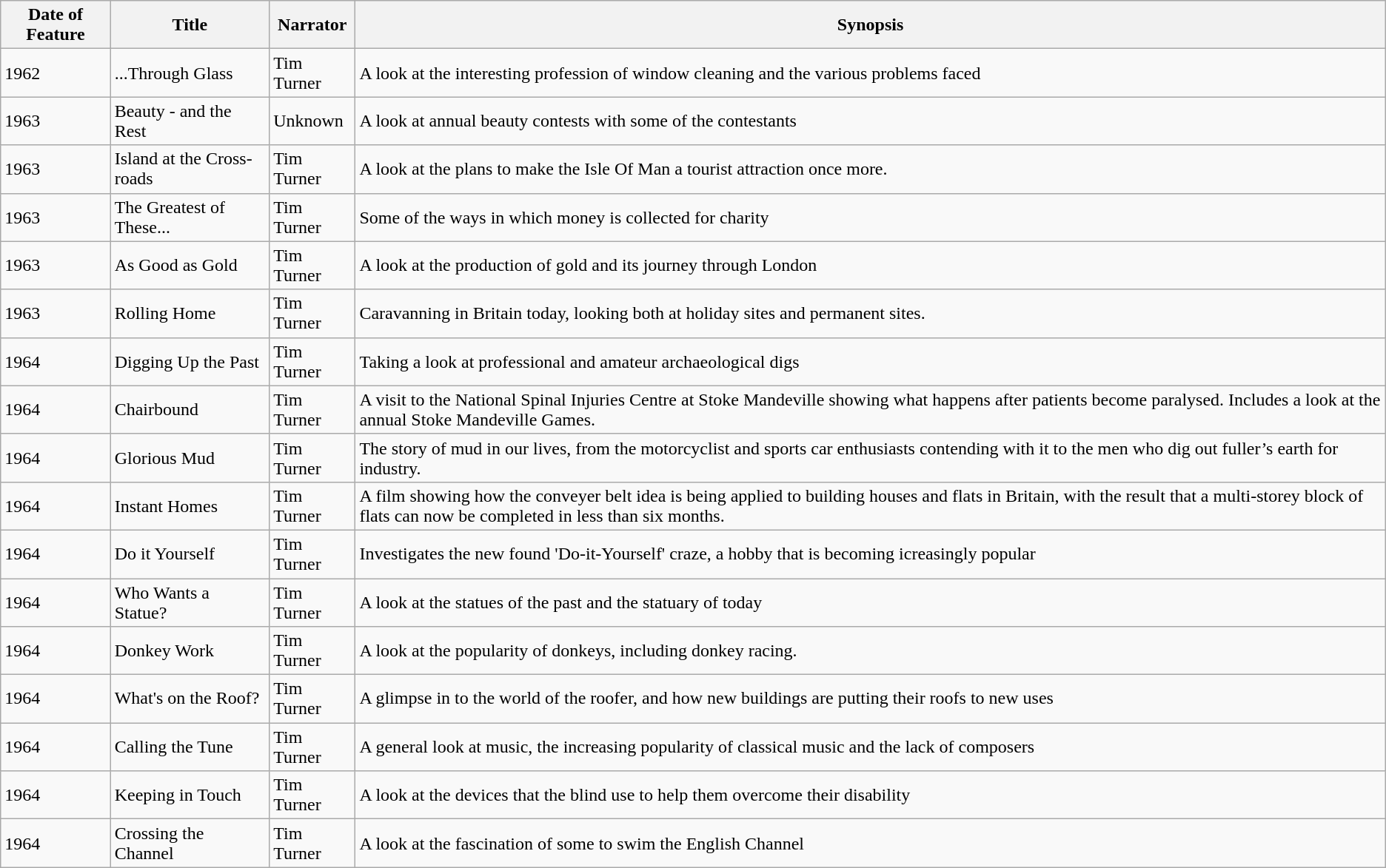<table class="wikitable">
<tr>
<th>Date of Feature</th>
<th>Title</th>
<th>Narrator</th>
<th>Synopsis</th>
</tr>
<tr>
<td>1962</td>
<td>...Through Glass</td>
<td>Tim Turner</td>
<td>A look at the interesting profession of window cleaning and the various problems faced</td>
</tr>
<tr>
<td>1963</td>
<td>Beauty - and the Rest</td>
<td>Unknown</td>
<td>A look at annual beauty contests with some of the contestants</td>
</tr>
<tr>
<td>1963</td>
<td>Island at the Cross-roads</td>
<td>Tim Turner</td>
<td>A look at the plans to make the Isle Of Man a tourist attraction once more.</td>
</tr>
<tr>
<td>1963</td>
<td>The Greatest of These...</td>
<td>Tim Turner</td>
<td>Some of the ways in which money is collected for charity</td>
</tr>
<tr>
<td>1963</td>
<td>As Good as Gold</td>
<td>Tim Turner</td>
<td>A look at the production of gold and its journey through London</td>
</tr>
<tr>
<td>1963</td>
<td>Rolling Home</td>
<td>Tim Turner</td>
<td>Caravanning in Britain today, looking both at holiday sites and permanent sites.</td>
</tr>
<tr>
<td>1964</td>
<td>Digging Up the Past</td>
<td>Tim Turner</td>
<td>Taking a look at professional and amateur archaeological digs</td>
</tr>
<tr>
<td>1964</td>
<td>Chairbound</td>
<td>Tim Turner</td>
<td>A visit to the National Spinal Injuries Centre at Stoke Mandeville showing what happens after patients become paralysed. Includes a look at the annual Stoke Mandeville Games.</td>
</tr>
<tr>
<td>1964</td>
<td>Glorious Mud</td>
<td>Tim Turner</td>
<td>The story of mud in our lives, from the motorcyclist and sports car enthusiasts contending with it to the men who dig out fuller’s earth for industry.</td>
</tr>
<tr>
<td>1964</td>
<td>Instant Homes</td>
<td>Tim Turner</td>
<td>A film showing how the conveyer belt idea is being applied to building houses and flats in Britain, with the result that a multi-storey block of flats can now be completed in less than six months.</td>
</tr>
<tr>
<td>1964</td>
<td>Do it Yourself</td>
<td>Tim Turner</td>
<td>Investigates the new found 'Do-it-Yourself' craze, a hobby that is becoming icreasingly popular</td>
</tr>
<tr>
<td>1964</td>
<td>Who Wants a Statue?</td>
<td>Tim Turner</td>
<td>A look at the statues of the past and the statuary of today</td>
</tr>
<tr>
<td>1964</td>
<td>Donkey Work</td>
<td>Tim Turner</td>
<td>A look at the popularity of donkeys, including donkey racing.</td>
</tr>
<tr>
<td>1964</td>
<td>What's on the Roof?</td>
<td>Tim Turner</td>
<td>A glimpse in to the world of the roofer, and how new buildings are putting their roofs to new uses</td>
</tr>
<tr>
<td>1964</td>
<td>Calling the Tune</td>
<td>Tim Turner</td>
<td>A general look at music, the increasing popularity of classical music and the lack of composers</td>
</tr>
<tr>
<td>1964</td>
<td>Keeping in Touch</td>
<td>Tim Turner</td>
<td>A look at the devices that the blind use to help them overcome their disability</td>
</tr>
<tr>
<td>1964</td>
<td>Crossing the Channel</td>
<td>Tim Turner</td>
<td>A look at the fascination of some to swim the English Channel</td>
</tr>
</table>
